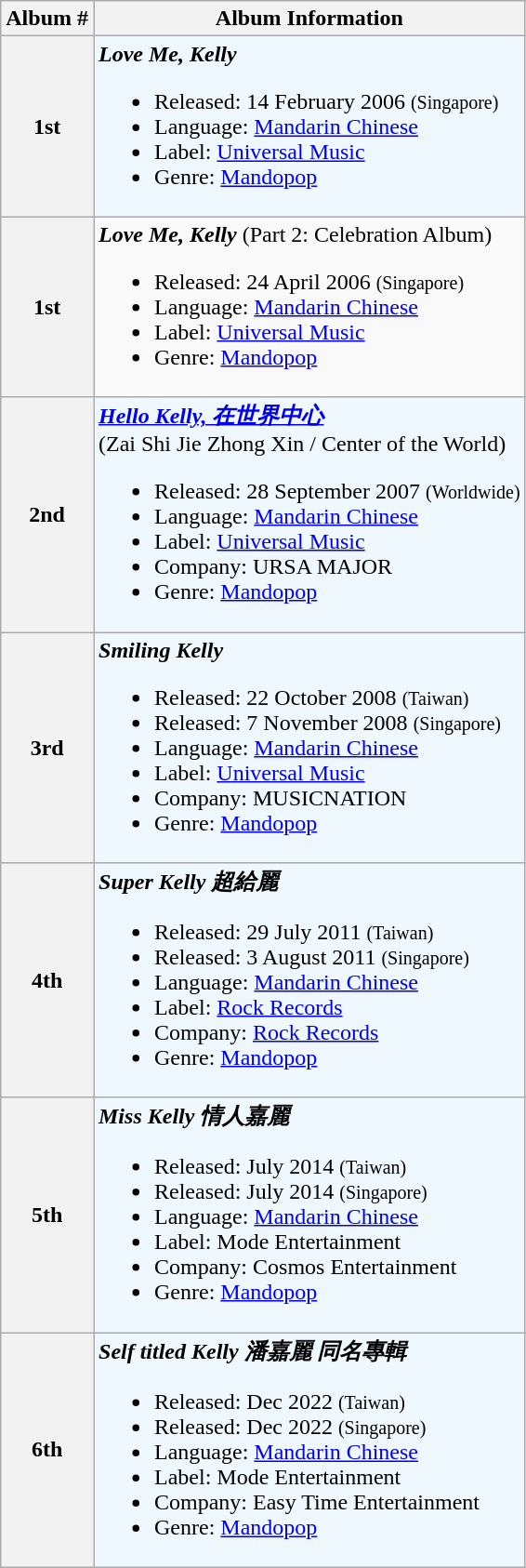<table class="wikitable sortable">
<tr>
<th>Album #</th>
<th>Album Information</th>
</tr>
<tr bgcolor="#F0F8FF">
<th>1st</th>
<td><strong><em>Love Me, Kelly</em></strong><br><ul><li>Released: 14 February 2006 <small>(Singapore)</small></li><li>Language: <a href='#'>Mandarin Chinese</a></li><li>Label: <a href='#'>Universal Music</a></li><li>Genre: <a href='#'>Mandopop</a></li></ul></td>
</tr>
<tr>
<th>1st</th>
<td><strong><em>Love Me, Kelly</em></strong> (Part 2: Celebration Album)<br><ul><li>Released: 24 April 2006 <small>(Singapore)</small></li><li>Language: <a href='#'>Mandarin Chinese</a></li><li>Label: <a href='#'>Universal Music</a></li><li>Genre: <a href='#'>Mandopop</a></li></ul></td>
</tr>
<tr bgcolor="#F0F8FF">
<th>2nd</th>
<td><strong><em><a href='#'>Hello Kelly, 在世界中心</a></em></strong><br>(Zai Shi Jie Zhong Xin / Center of the World)<br><ul><li>Released: 28 September 2007 <small>(Worldwide)</small></li><li>Language: <a href='#'>Mandarin Chinese</a></li><li>Label: <a href='#'>Universal Music</a></li><li>Company: URSA MAJOR</li><li>Genre: <a href='#'>Mandopop</a></li></ul></td>
</tr>
<tr bgcolor="#F0F8FF">
<th>3rd</th>
<td><strong><em>Smiling Kelly</em></strong><br><ul><li>Released: 22 October 2008 <small>(Taiwan)</small></li><li>Released: 7 November 2008 <small>(Singapore)</small></li><li>Language: <a href='#'>Mandarin Chinese</a></li><li>Label: <a href='#'>Universal Music</a></li><li>Company: MUSICNATION</li><li>Genre: <a href='#'>Mandopop</a></li></ul></td>
</tr>
<tr bgcolor="#F0F8FF">
<th>4th</th>
<td><strong><em>Super Kelly 超給麗</em></strong><br><ul><li>Released: 29 July 2011 <small>(Taiwan)</small></li><li>Released: 3 August 2011 <small>(Singapore)</small></li><li>Language: <a href='#'>Mandarin Chinese</a></li><li>Label: <a href='#'>Rock Records</a></li><li>Company: <a href='#'>Rock Records</a></li><li>Genre: <a href='#'>Mandopop</a></li></ul></td>
</tr>
<tr bgcolor="#F0F8FF">
<th>5th</th>
<td><strong><em>Miss Kelly 情人嘉麗</em></strong><br><ul><li>Released: July 2014 <small>(Taiwan)</small></li><li>Released: July 2014 <small>(Singapore)</small></li><li>Language: <a href='#'>Mandarin Chinese</a></li><li>Label: Mode Entertainment</li><li>Company: Cosmos Entertainment</li><li>Genre: <a href='#'>Mandopop</a></li></ul></td>
</tr>
<tr bgcolor="#F0F8FF">
<th>6th</th>
<td><strong><em>Self titled Kelly 潘嘉麗 同名專輯</em></strong><br><ul><li>Released: Dec 2022 <small>(Taiwan)</small></li><li>Released: Dec 2022 <small>(Singapore)</small></li><li>Language: <a href='#'>Mandarin Chinese</a></li><li>Label: Mode Entertainment</li><li>Company: Easy Time Entertainment</li><li>Genre: <a href='#'>Mandopop</a></li></ul></td>
</tr>
</table>
